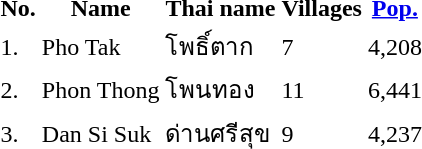<table>
<tr>
<th>No.</th>
<th>Name</th>
<th>Thai name</th>
<th>Villages</th>
<th><a href='#'>Pop.</a></th>
</tr>
<tr>
<td>1.</td>
<td>Pho Tak</td>
<td>โพธิ์ตาก</td>
<td>7</td>
<td>4,208</td>
<td></td>
</tr>
<tr>
<td>2.</td>
<td>Phon Thong</td>
<td>โพนทอง</td>
<td>11</td>
<td>6,441</td>
<td></td>
</tr>
<tr>
<td>3.</td>
<td>Dan Si Suk</td>
<td>ด่านศรีสุข</td>
<td>9</td>
<td>4,237</td>
<td></td>
</tr>
</table>
